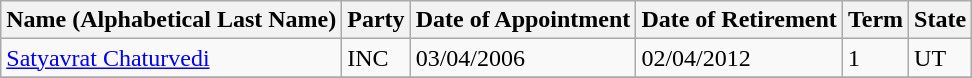<table class="wikitable sortable">
<tr>
<th>Name (Alphabetical Last Name)</th>
<th>Party</th>
<th>Date of Appointment</th>
<th>Date of Retirement</th>
<th>Term</th>
<th>State</th>
</tr>
<tr>
<td><a href='#'>Satyavrat Chaturvedi</a></td>
<td>INC</td>
<td>03/04/2006</td>
<td>02/04/2012</td>
<td>1</td>
<td>UT</td>
</tr>
<tr>
</tr>
</table>
